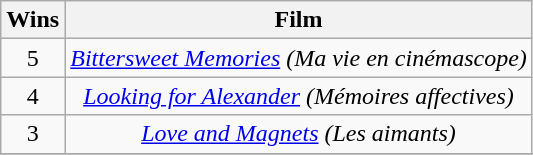<table class="wikitable" style="text-align:center;">
<tr>
<th scope="col" width="17">Wins</th>
<th scope="col" align="center">Film</th>
</tr>
<tr>
<td rowspan="1" style="text-align:center;">5</td>
<td><em><a href='#'>Bittersweet Memories</a> (Ma vie en cinémascope)</em></td>
</tr>
<tr>
<td rowspan="1" style="text-align:center;">4</td>
<td><em><a href='#'>Looking for Alexander</a> (Mémoires affectives)</em></td>
</tr>
<tr>
<td rowspan="1" style="text-align:center;">3</td>
<td><em><a href='#'>Love and Magnets</a> (Les aimants)</em></td>
</tr>
<tr>
</tr>
</table>
